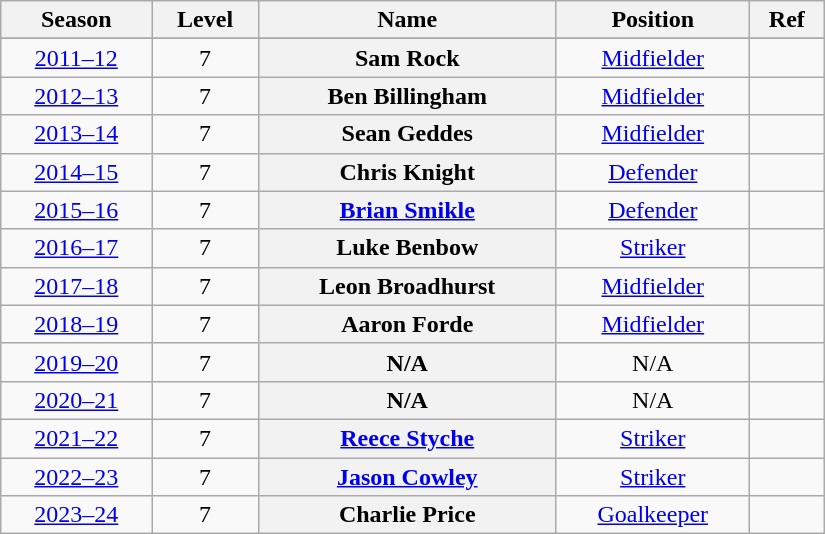<table class="wikitable sortable plainrowheaders" style="text-align:center; width:550px">
<tr>
<th scope=col>Season</th>
<th scope=col>Level</th>
<th scope=col>Name</th>
<th scope=col>Position</th>
<th scope=col class=unsortable>Ref</th>
</tr>
<tr>
</tr>
<tr>
<td><a href='#'>2011–12</a></td>
<td>7</td>
<th scope=row data-sort-value="Rock, Sam">Sam Rock</th>
<td><a href='#'>Midfielder</a></td>
<td></td>
</tr>
<tr>
<td><a href='#'>2012–13</a></td>
<td>7</td>
<th scope=row data-sort-value="Billingham, Ben">Ben Billingham</th>
<td><a href='#'>Midfielder</a></td>
<td></td>
</tr>
<tr>
<td><a href='#'>2013–14</a></td>
<td>7</td>
<th scope=row data-sort-value="Geddes, Sean">Sean Geddes</th>
<td><a href='#'>Midfielder</a></td>
<td></td>
</tr>
<tr>
<td><a href='#'>2014–15</a></td>
<td>7</td>
<th scope=row data-sort-value="Knight, Chris">Chris Knight</th>
<td><a href='#'>Defender</a></td>
<td></td>
</tr>
<tr>
<td><a href='#'>2015–16</a></td>
<td>7</td>
<th scope=row data-sort-value="Smikle, Brian"><a href='#'>Brian Smikle</a></th>
<td><a href='#'>Defender</a></td>
<td></td>
</tr>
<tr>
<td><a href='#'>2016–17</a></td>
<td>7</td>
<th scope=row data-sort-value="Benbow, Luke">Luke Benbow</th>
<td><a href='#'>Striker</a></td>
<td></td>
</tr>
<tr>
<td><a href='#'>2017–18</a></td>
<td>7</td>
<th scope=row data-sort-value="Broadhurst, Leon">Leon Broadhurst</th>
<td><a href='#'>Midfielder</a></td>
<td></td>
</tr>
<tr>
<td><a href='#'>2018–19</a></td>
<td>7</td>
<th scope=row data-sort-value="Forde, Aaron">Aaron Forde</th>
<td><a href='#'>Midfielder</a></td>
<td></td>
</tr>
<tr>
<td><a href='#'>2019–20</a></td>
<td>7</td>
<th scope=row data-sort-value=>N/A</th>
<td>N/A</td>
<td></td>
</tr>
<tr>
<td><a href='#'>2020–21</a></td>
<td>7</td>
<th scope=row data-sort-value=>N/A</th>
<td>N/A</td>
<td></td>
</tr>
<tr>
<td><a href='#'>2021–22</a></td>
<td>7</td>
<th scope=row data-sort-value="Styche, Reece"><a href='#'>Reece Styche</a></th>
<td><a href='#'>Striker</a></td>
<td></td>
</tr>
<tr>
<td><a href='#'>2022–23</a></td>
<td>7</td>
<th scope=row data-sort-value="Forde, Aaron"><a href='#'>Jason Cowley</a></th>
<td><a href='#'>Striker</a></td>
<td></td>
</tr>
<tr>
<td><a href='#'>2023–24</a></td>
<td>7</td>
<th scope=row data-sort-value="Price, Charlie">Charlie Price</th>
<td><a href='#'>Goalkeeper</a></td>
<td></td>
</tr>
</table>
